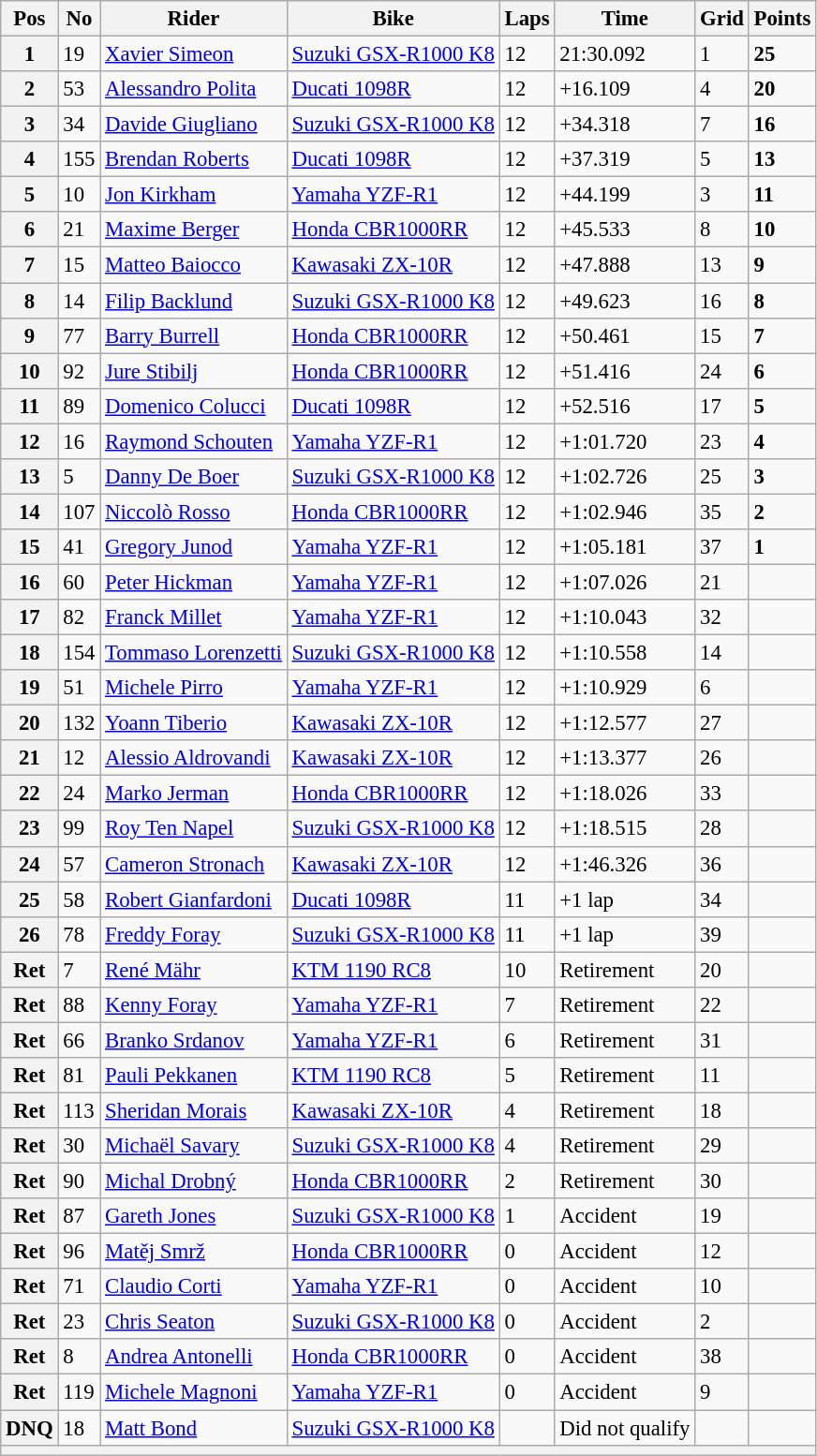<table class="wikitable" style="font-size: 95%;">
<tr>
<th>Pos</th>
<th>No</th>
<th>Rider</th>
<th>Bike</th>
<th>Laps</th>
<th>Time</th>
<th>Grid</th>
<th>Points</th>
</tr>
<tr>
<th>1</th>
<td>19</td>
<td> <a href='#'>Xavier Simeon</a></td>
<td><a href='#'>Suzuki GSX-R1000 K8</a></td>
<td>12</td>
<td>21:30.092</td>
<td>1</td>
<td><strong>25</strong></td>
</tr>
<tr>
<th>2</th>
<td>53</td>
<td> <a href='#'>Alessandro Polita</a></td>
<td><a href='#'>Ducati 1098R</a></td>
<td>12</td>
<td>+16.109</td>
<td>4</td>
<td><strong>20</strong></td>
</tr>
<tr>
<th>3</th>
<td>34</td>
<td> <a href='#'>Davide Giugliano</a></td>
<td><a href='#'>Suzuki GSX-R1000 K8</a></td>
<td>12</td>
<td>+34.318</td>
<td>7</td>
<td><strong>16</strong></td>
</tr>
<tr>
<th>4</th>
<td>155</td>
<td> <a href='#'>Brendan Roberts</a></td>
<td><a href='#'>Ducati 1098R</a></td>
<td>12</td>
<td>+37.319</td>
<td>5</td>
<td><strong>13</strong></td>
</tr>
<tr>
<th>5</th>
<td>10</td>
<td> <a href='#'>Jon Kirkham</a></td>
<td><a href='#'>Yamaha YZF-R1</a></td>
<td>12</td>
<td>+44.199</td>
<td>3</td>
<td><strong>11</strong></td>
</tr>
<tr>
<th>6</th>
<td>21</td>
<td> <a href='#'>Maxime Berger</a></td>
<td><a href='#'>Honda CBR1000RR</a></td>
<td>12</td>
<td>+45.533</td>
<td>8</td>
<td><strong>10</strong></td>
</tr>
<tr>
<th>7</th>
<td>15</td>
<td> <a href='#'>Matteo Baiocco</a></td>
<td><a href='#'>Kawasaki ZX-10R</a></td>
<td>12</td>
<td>+47.888</td>
<td>13</td>
<td><strong>9</strong></td>
</tr>
<tr>
<th>8</th>
<td>14</td>
<td> <a href='#'>Filip Backlund</a></td>
<td><a href='#'>Suzuki GSX-R1000 K8</a></td>
<td>12</td>
<td>+49.623</td>
<td>16</td>
<td><strong>8</strong></td>
</tr>
<tr>
<th>9</th>
<td>77</td>
<td> <a href='#'>Barry Burrell</a></td>
<td><a href='#'>Honda CBR1000RR</a></td>
<td>12</td>
<td>+50.461</td>
<td>15</td>
<td><strong>7</strong></td>
</tr>
<tr>
<th>10</th>
<td>92</td>
<td> <a href='#'>Jure Stibilj</a></td>
<td><a href='#'>Honda CBR1000RR</a></td>
<td>12</td>
<td>+51.416</td>
<td>24</td>
<td><strong>6</strong></td>
</tr>
<tr>
<th>11</th>
<td>89</td>
<td> <a href='#'>Domenico Colucci</a></td>
<td><a href='#'>Ducati 1098R</a></td>
<td>12</td>
<td>+52.516</td>
<td>17</td>
<td><strong>5</strong></td>
</tr>
<tr>
<th>12</th>
<td>16</td>
<td> <a href='#'>Raymond Schouten</a></td>
<td><a href='#'>Yamaha YZF-R1</a></td>
<td>12</td>
<td>+1:01.720</td>
<td>23</td>
<td><strong>4</strong></td>
</tr>
<tr>
<th>13</th>
<td>5</td>
<td> <a href='#'>Danny De Boer</a></td>
<td><a href='#'>Suzuki GSX-R1000 K8</a></td>
<td>12</td>
<td>+1:02.726</td>
<td>25</td>
<td><strong>3</strong></td>
</tr>
<tr>
<th>14</th>
<td>107</td>
<td> <a href='#'>Niccolò Rosso</a></td>
<td><a href='#'>Honda CBR1000RR</a></td>
<td>12</td>
<td>+1:02.946</td>
<td>35</td>
<td><strong>2</strong></td>
</tr>
<tr>
<th>15</th>
<td>41</td>
<td> <a href='#'>Gregory Junod</a></td>
<td><a href='#'>Yamaha YZF-R1</a></td>
<td>12</td>
<td>+1:05.181</td>
<td>37</td>
<td><strong>1</strong></td>
</tr>
<tr>
<th>16</th>
<td>60</td>
<td> <a href='#'>Peter Hickman</a></td>
<td><a href='#'>Yamaha YZF-R1</a></td>
<td>12</td>
<td>+1:07.026</td>
<td>21</td>
<td></td>
</tr>
<tr>
<th>17</th>
<td>82</td>
<td> <a href='#'>Franck Millet</a></td>
<td><a href='#'>Yamaha YZF-R1</a></td>
<td>12</td>
<td>+1:10.043</td>
<td>32</td>
<td></td>
</tr>
<tr>
<th>18</th>
<td>154</td>
<td> <a href='#'>Tommaso Lorenzetti</a></td>
<td><a href='#'>Suzuki GSX-R1000 K8</a></td>
<td>12</td>
<td>+1:10.558</td>
<td>14</td>
<td></td>
</tr>
<tr>
<th>19</th>
<td>51</td>
<td> <a href='#'>Michele Pirro</a></td>
<td><a href='#'>Yamaha YZF-R1</a></td>
<td>12</td>
<td>+1:10.929</td>
<td>6</td>
<td></td>
</tr>
<tr>
<th>20</th>
<td>132</td>
<td> <a href='#'>Yoann Tiberio</a></td>
<td><a href='#'>Kawasaki ZX-10R</a></td>
<td>12</td>
<td>+1:12.577</td>
<td>27</td>
<td></td>
</tr>
<tr>
<th>21</th>
<td>12</td>
<td> <a href='#'>Alessio Aldrovandi</a></td>
<td><a href='#'>Kawasaki ZX-10R</a></td>
<td>12</td>
<td>+1:13.377</td>
<td>26</td>
<td></td>
</tr>
<tr>
<th>22</th>
<td>24</td>
<td> <a href='#'>Marko Jerman</a></td>
<td><a href='#'>Honda CBR1000RR</a></td>
<td>12</td>
<td>+1:18.026</td>
<td>33</td>
<td></td>
</tr>
<tr>
<th>23</th>
<td>99</td>
<td> <a href='#'>Roy Ten Napel</a></td>
<td><a href='#'>Suzuki GSX-R1000 K8</a></td>
<td>12</td>
<td>+1:18.515</td>
<td>28</td>
<td></td>
</tr>
<tr>
<th>24</th>
<td>57</td>
<td> <a href='#'>Cameron Stronach</a></td>
<td><a href='#'>Kawasaki ZX-10R</a></td>
<td>12</td>
<td>+1:46.326</td>
<td>36</td>
<td></td>
</tr>
<tr>
<th>25</th>
<td>58</td>
<td> <a href='#'>Robert Gianfardoni</a></td>
<td><a href='#'>Ducati 1098R</a></td>
<td>11</td>
<td>+1 lap</td>
<td>34</td>
<td></td>
</tr>
<tr>
<th>26</th>
<td>78</td>
<td> <a href='#'>Freddy Foray</a></td>
<td><a href='#'>Suzuki GSX-R1000 K8</a></td>
<td>11</td>
<td>+1 lap</td>
<td>39</td>
<td></td>
</tr>
<tr>
<th>Ret</th>
<td>7</td>
<td> <a href='#'>René Mähr</a></td>
<td><a href='#'>KTM 1190 RC8</a></td>
<td>10</td>
<td>Retirement</td>
<td>20</td>
<td></td>
</tr>
<tr>
<th>Ret</th>
<td>88</td>
<td> <a href='#'>Kenny Foray</a></td>
<td><a href='#'>Yamaha YZF-R1</a></td>
<td>7</td>
<td>Retirement</td>
<td>22</td>
<td></td>
</tr>
<tr>
<th>Ret</th>
<td>66</td>
<td> <a href='#'>Branko Srdanov</a></td>
<td><a href='#'>Yamaha YZF-R1</a></td>
<td>6</td>
<td>Retirement</td>
<td>31</td>
<td></td>
</tr>
<tr>
<th>Ret</th>
<td>81</td>
<td> <a href='#'>Pauli Pekkanen</a></td>
<td><a href='#'>KTM 1190 RC8</a></td>
<td>5</td>
<td>Retirement</td>
<td>11</td>
<td></td>
</tr>
<tr>
<th>Ret</th>
<td>113</td>
<td> <a href='#'>Sheridan Morais</a></td>
<td><a href='#'>Kawasaki ZX-10R</a></td>
<td>4</td>
<td>Retirement</td>
<td>18</td>
<td></td>
</tr>
<tr>
<th>Ret</th>
<td>30</td>
<td> <a href='#'>Michaël Savary</a></td>
<td><a href='#'>Suzuki GSX-R1000 K8</a></td>
<td>4</td>
<td>Retirement</td>
<td>29</td>
<td></td>
</tr>
<tr>
<th>Ret</th>
<td>90</td>
<td> <a href='#'>Michal Drobný</a></td>
<td><a href='#'>Honda CBR1000RR</a></td>
<td>2</td>
<td>Retirement</td>
<td>30</td>
<td></td>
</tr>
<tr>
<th>Ret</th>
<td>87</td>
<td> <a href='#'>Gareth Jones</a></td>
<td><a href='#'>Suzuki GSX-R1000 K8</a></td>
<td>1</td>
<td>Accident</td>
<td>19</td>
<td></td>
</tr>
<tr>
<th>Ret</th>
<td>96</td>
<td> <a href='#'>Matěj Smrž</a></td>
<td><a href='#'>Honda CBR1000RR</a></td>
<td>0</td>
<td>Accident</td>
<td>12</td>
<td></td>
</tr>
<tr>
<th>Ret</th>
<td>71</td>
<td> <a href='#'>Claudio Corti</a></td>
<td><a href='#'>Yamaha YZF-R1</a></td>
<td>0</td>
<td>Accident</td>
<td>10</td>
<td></td>
</tr>
<tr>
<th>Ret</th>
<td>23</td>
<td> <a href='#'>Chris Seaton</a></td>
<td><a href='#'>Suzuki GSX-R1000 K8</a></td>
<td>0</td>
<td>Accident</td>
<td>2</td>
<td></td>
</tr>
<tr>
<th>Ret</th>
<td>8</td>
<td> <a href='#'>Andrea Antonelli</a></td>
<td><a href='#'>Honda CBR1000RR</a></td>
<td>0</td>
<td>Accident</td>
<td>38</td>
<td></td>
</tr>
<tr>
<th>Ret</th>
<td>119</td>
<td> <a href='#'>Michele Magnoni</a></td>
<td><a href='#'>Yamaha YZF-R1</a></td>
<td>0</td>
<td>Accident</td>
<td>9</td>
<td></td>
</tr>
<tr>
<th>DNQ</th>
<td>18</td>
<td> <a href='#'>Matt Bond</a></td>
<td><a href='#'>Suzuki GSX-R1000 K8</a></td>
<td></td>
<td>Did not qualify</td>
<td></td>
<td></td>
</tr>
<tr>
<th colspan=8></th>
</tr>
</table>
